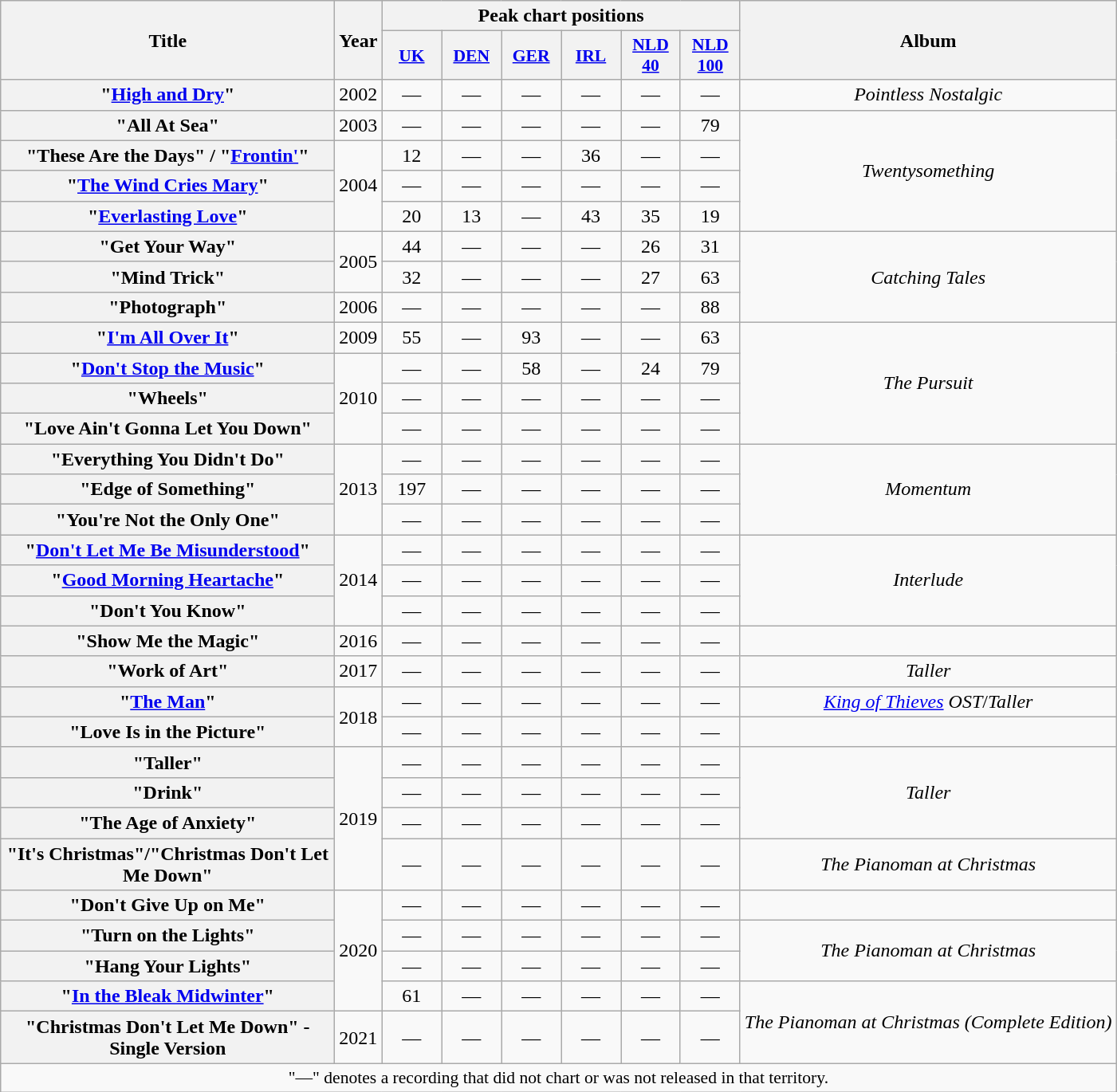<table class="wikitable plainrowheaders" style="text-align:center;" border="1">
<tr>
<th scope="col" rowspan="2" style="width:17em;">Title</th>
<th scope="col" rowspan="2" style="width:1em;">Year</th>
<th scope="col" colspan="6">Peak chart positions</th>
<th scope="col" rowspan="2">Album</th>
</tr>
<tr>
<th scope="col" style="width:3em;font-size:90%;"><a href='#'>UK</a><br></th>
<th scope="col" style="width:3em;font-size:90%;"><a href='#'>DEN</a><br></th>
<th scope="col" style="width:3em;font-size:90%;"><a href='#'>GER</a><br></th>
<th scope="col" style="width:3em;font-size:90%;"><a href='#'>IRL</a><br></th>
<th scope="col" style="width:3em;font-size:90%;"><a href='#'>NLD<br>40</a><br></th>
<th scope="col" style="width:3em;font-size:90%;"><a href='#'>NLD<br>100</a><br></th>
</tr>
<tr>
<th scope="row">"<a href='#'>High and Dry</a>"</th>
<td>2002</td>
<td>—</td>
<td>—</td>
<td>—</td>
<td>—</td>
<td>—</td>
<td>—</td>
<td><em>Pointless Nostalgic</em></td>
</tr>
<tr>
<th scope="row">"All At Sea"</th>
<td>2003</td>
<td>—</td>
<td>—</td>
<td>—</td>
<td>—</td>
<td>—</td>
<td>79</td>
<td rowspan="4"><em>Twentysomething</em></td>
</tr>
<tr>
<th scope="row">"These Are the Days" / "<a href='#'>Frontin'</a>"</th>
<td rowspan="3">2004</td>
<td>12</td>
<td>—</td>
<td>—</td>
<td>36</td>
<td>—</td>
<td>—</td>
</tr>
<tr>
<th scope="row">"<a href='#'>The Wind Cries Mary</a>"</th>
<td>—</td>
<td>—</td>
<td>—</td>
<td>—</td>
<td>—</td>
<td>—</td>
</tr>
<tr>
<th scope="row">"<a href='#'>Everlasting Love</a>"</th>
<td>20</td>
<td>13</td>
<td>—</td>
<td>43</td>
<td>35</td>
<td>19</td>
</tr>
<tr>
<th scope="row">"Get Your Way"</th>
<td rowspan="2">2005</td>
<td>44</td>
<td>—</td>
<td>—</td>
<td>—</td>
<td>26</td>
<td>31</td>
<td rowspan="3"><em>Catching Tales</em></td>
</tr>
<tr>
<th scope="row">"Mind Trick"</th>
<td>32</td>
<td>—</td>
<td>—</td>
<td>—</td>
<td>27</td>
<td>63</td>
</tr>
<tr>
<th scope="row">"Photograph"</th>
<td>2006</td>
<td>—</td>
<td>—</td>
<td>—</td>
<td>—</td>
<td>—</td>
<td>88</td>
</tr>
<tr>
<th scope="row">"<a href='#'>I'm All Over It</a>"</th>
<td>2009</td>
<td>55</td>
<td>—</td>
<td>93</td>
<td>—</td>
<td>—</td>
<td>63</td>
<td rowspan="4"><em>The Pursuit</em></td>
</tr>
<tr>
<th scope="row">"<a href='#'>Don't Stop the Music</a>"</th>
<td rowspan="3">2010</td>
<td>—</td>
<td>—</td>
<td>58</td>
<td>—</td>
<td>24</td>
<td>79</td>
</tr>
<tr>
<th scope="row">"Wheels"</th>
<td>—</td>
<td>—</td>
<td>—</td>
<td>—</td>
<td>—</td>
<td>—</td>
</tr>
<tr>
<th scope="row">"Love Ain't Gonna Let You Down"</th>
<td>—</td>
<td>—</td>
<td>—</td>
<td>—</td>
<td>—</td>
<td>—</td>
</tr>
<tr>
<th scope="row">"Everything You Didn't Do"</th>
<td rowspan="3">2013</td>
<td>—</td>
<td>—</td>
<td>—</td>
<td>—</td>
<td>—</td>
<td>—</td>
<td rowspan="3"><em>Momentum</em></td>
</tr>
<tr>
<th scope="row">"Edge of Something"</th>
<td>197</td>
<td>—</td>
<td>—</td>
<td>—</td>
<td>—</td>
<td>—</td>
</tr>
<tr>
<th scope="row">"You're Not the Only One"</th>
<td>—</td>
<td>—</td>
<td>—</td>
<td>—</td>
<td>—</td>
<td>—</td>
</tr>
<tr>
<th scope="row">"<a href='#'>Don't Let Me Be Misunderstood</a>"</th>
<td rowspan="3">2014</td>
<td>—</td>
<td>—</td>
<td>—</td>
<td>—</td>
<td>—</td>
<td>—</td>
<td rowspan="3"><em>Interlude</em></td>
</tr>
<tr>
<th scope="row">"<a href='#'>Good Morning Heartache</a>"</th>
<td>—</td>
<td>—</td>
<td>—</td>
<td>—</td>
<td>—</td>
<td>—</td>
</tr>
<tr>
<th scope="row">"Don't You Know"</th>
<td>—</td>
<td>—</td>
<td>—</td>
<td>—</td>
<td>—</td>
<td>—</td>
</tr>
<tr>
<th scope="row">"Show Me the Magic"</th>
<td>2016</td>
<td>—</td>
<td>—</td>
<td>—</td>
<td>—</td>
<td>—</td>
<td>—</td>
<td></td>
</tr>
<tr>
<th scope="row">"Work of Art"</th>
<td>2017</td>
<td>—</td>
<td>—</td>
<td>—</td>
<td>—</td>
<td>—</td>
<td>—</td>
<td><em>Taller</em></td>
</tr>
<tr>
<th scope="row">"<a href='#'>The Man</a>"</th>
<td rowspan="2">2018</td>
<td>—</td>
<td>—</td>
<td>—</td>
<td>—</td>
<td>—</td>
<td>—</td>
<td><em><a href='#'>King of Thieves</a> OST</em>/<em>Taller</em></td>
</tr>
<tr>
<th scope="row">"Love Is in the Picture"</th>
<td>—</td>
<td>—</td>
<td>—</td>
<td>—</td>
<td>—</td>
<td>—</td>
<td></td>
</tr>
<tr>
<th scope="row">"Taller"</th>
<td rowspan="4">2019</td>
<td>—</td>
<td>—</td>
<td>—</td>
<td>—</td>
<td>—</td>
<td>—</td>
<td rowspan="3"><em>Taller</em></td>
</tr>
<tr>
<th scope="row">"Drink"</th>
<td>—</td>
<td>—</td>
<td>—</td>
<td>—</td>
<td>—</td>
<td>—</td>
</tr>
<tr>
<th scope="row">"The Age of Anxiety"</th>
<td>—</td>
<td>—</td>
<td>—</td>
<td>—</td>
<td>—</td>
<td>—</td>
</tr>
<tr>
<th scope="row">"It's Christmas"/"Christmas Don't Let Me Down"</th>
<td>—</td>
<td>—</td>
<td>—</td>
<td>—</td>
<td>—</td>
<td>—</td>
<td><em> The Pianoman at Christmas</em></td>
</tr>
<tr>
<th scope="row">"Don't Give Up on Me"</th>
<td rowspan="4">2020</td>
<td>—</td>
<td>—</td>
<td>—</td>
<td>—</td>
<td>—</td>
<td>—</td>
<td></td>
</tr>
<tr>
<th scope="row">"Turn on the Lights"</th>
<td>—</td>
<td>—</td>
<td>—</td>
<td>—</td>
<td>—</td>
<td>—</td>
<td rowspan="2"><em>The Pianoman at Christmas</em></td>
</tr>
<tr>
<th scope="row">"Hang Your Lights"</th>
<td>—</td>
<td>—</td>
<td>—</td>
<td>—</td>
<td>—</td>
<td>—</td>
</tr>
<tr>
<th scope="row">"<a href='#'>In the Bleak Midwinter</a>"</th>
<td>61</td>
<td>—</td>
<td>—</td>
<td>—</td>
<td>—</td>
<td>—</td>
<td rowspan=2><em>The Pianoman at Christmas (Complete Edition)</em></td>
</tr>
<tr>
<th scope="row">"Christmas Don't Let Me Down" - Single Version</th>
<td>2021</td>
<td>—</td>
<td>—</td>
<td>—</td>
<td>—</td>
<td>—</td>
<td>—</td>
</tr>
<tr>
<td colspan="9" style="font-size:90%">"—" denotes a recording that did not chart or was not released in that territory.</td>
</tr>
</table>
